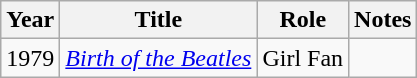<table class="wikitable sortable">
<tr>
<th>Year</th>
<th>Title</th>
<th>Role</th>
<th class="unsortable">Notes</th>
</tr>
<tr>
<td>1979</td>
<td><em><a href='#'>Birth of the Beatles</a></em></td>
<td>Girl Fan</td>
<td></td>
</tr>
</table>
